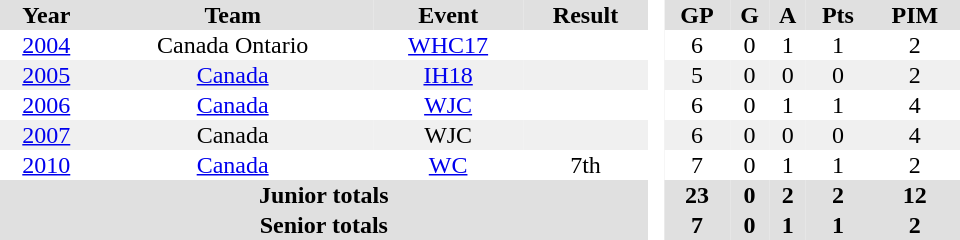<table border="0" cellpadding="1" cellspacing="0" style="text-align:center; width:40em">
<tr bgcolor="#e0e0e0">
<th>Year</th>
<th>Team</th>
<th>Event</th>
<th>Result</th>
<th rowspan="99" bgcolor="#ffffff"> </th>
<th>GP</th>
<th>G</th>
<th>A</th>
<th>Pts</th>
<th>PIM</th>
</tr>
<tr>
<td><a href='#'>2004</a></td>
<td>Canada Ontario</td>
<td><a href='#'>WHC17</a></td>
<td></td>
<td>6</td>
<td>0</td>
<td>1</td>
<td>1</td>
<td>2</td>
</tr>
<tr bgcolor="#f0f0f0">
<td><a href='#'>2005</a></td>
<td><a href='#'>Canada</a></td>
<td><a href='#'>IH18</a></td>
<td></td>
<td>5</td>
<td>0</td>
<td>0</td>
<td>0</td>
<td>2</td>
</tr>
<tr>
<td><a href='#'>2006</a></td>
<td><a href='#'>Canada</a></td>
<td><a href='#'>WJC</a></td>
<td></td>
<td>6</td>
<td>0</td>
<td>1</td>
<td>1</td>
<td>4</td>
</tr>
<tr bgcolor="#f0f0f0">
<td><a href='#'>2007</a></td>
<td>Canada</td>
<td>WJC</td>
<td></td>
<td>6</td>
<td>0</td>
<td>0</td>
<td>0</td>
<td>4</td>
</tr>
<tr>
<td><a href='#'>2010</a></td>
<td><a href='#'>Canada</a></td>
<td><a href='#'>WC</a></td>
<td>7th</td>
<td>7</td>
<td>0</td>
<td>1</td>
<td>1</td>
<td>2</td>
</tr>
<tr bgcolor="#e0e0e0">
<th colspan="4">Junior totals</th>
<th>23</th>
<th>0</th>
<th>2</th>
<th>2</th>
<th>12</th>
</tr>
<tr bgcolor="#e0e0e0">
<th colspan="4">Senior totals</th>
<th>7</th>
<th>0</th>
<th>1</th>
<th>1</th>
<th>2</th>
</tr>
</table>
